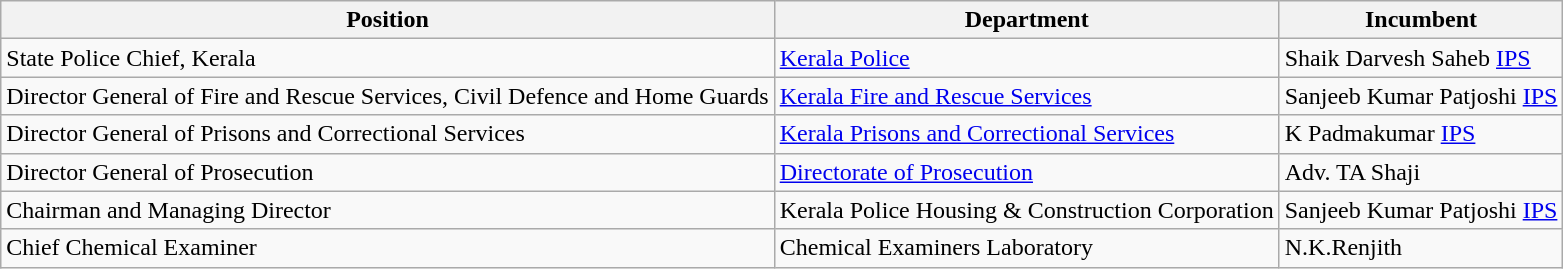<table class="wikitable">
<tr>
<th>Position</th>
<th>Department</th>
<th>Incumbent</th>
</tr>
<tr>
<td>State Police Chief, Kerala</td>
<td><a href='#'>Kerala Police</a></td>
<td>Shaik Darvesh Saheb <a href='#'>IPS</a></td>
</tr>
<tr>
<td>Director General of Fire and Rescue Services, Civil Defence and Home Guards</td>
<td><a href='#'>Kerala Fire and Rescue Services</a></td>
<td>Sanjeeb Kumar Patjoshi <a href='#'>IPS</a></td>
</tr>
<tr>
<td>Director General of Prisons and Correctional Services</td>
<td><a href='#'>Kerala Prisons and Correctional Services</a></td>
<td>K Padmakumar <a href='#'>IPS</a></td>
</tr>
<tr>
<td>Director General of Prosecution</td>
<td><a href='#'>Directorate of Prosecution</a></td>
<td>Adv. TA Shaji</td>
</tr>
<tr>
<td>Chairman and Managing Director</td>
<td>Kerala Police Housing & Construction Corporation</td>
<td>Sanjeeb Kumar Patjoshi <a href='#'>IPS</a></td>
</tr>
<tr>
<td>Chief Chemical Examiner</td>
<td>Chemical Examiners Laboratory</td>
<td>N.K.Renjith</td>
</tr>
</table>
